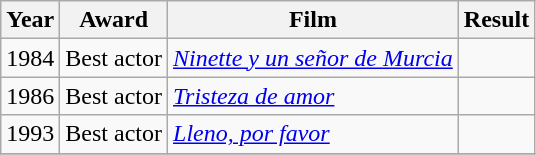<table class="wikitable sortable">
<tr>
<th>Year</th>
<th>Award</th>
<th>Film</th>
<th>Result</th>
</tr>
<tr>
<td>1984</td>
<td>Best actor</td>
<td><em><a href='#'>Ninette y un señor de Murcia</a></em></td>
<td></td>
</tr>
<tr>
<td>1986</td>
<td>Best actor</td>
<td><em><a href='#'>Tristeza de amor</a></em></td>
<td></td>
</tr>
<tr>
<td>1993</td>
<td>Best actor</td>
<td><em><a href='#'>Lleno, por favor</a></em></td>
<td></td>
</tr>
<tr>
</tr>
</table>
